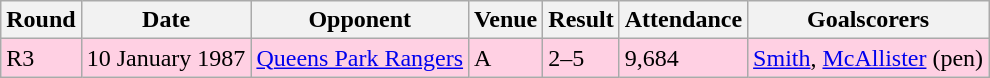<table class="wikitable">
<tr>
<th>Round</th>
<th>Date</th>
<th>Opponent</th>
<th>Venue</th>
<th>Result</th>
<th>Attendance</th>
<th>Goalscorers</th>
</tr>
<tr style="background-color: #ffd0e3;">
<td>R3</td>
<td>10 January 1987</td>
<td><a href='#'>Queens Park Rangers</a></td>
<td>A</td>
<td>2–5</td>
<td>9,684</td>
<td><a href='#'>Smith</a>, <a href='#'>McAllister</a> (pen)</td>
</tr>
</table>
